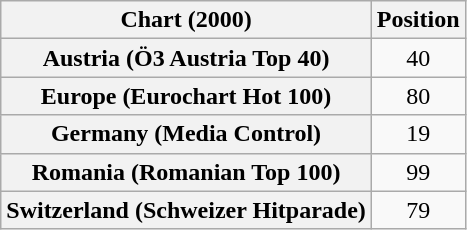<table class="wikitable sortable plainrowheaders" style="text-align:center">
<tr>
<th scope="col">Chart (2000)</th>
<th scope="col">Position</th>
</tr>
<tr>
<th scope="row">Austria (Ö3 Austria Top 40)</th>
<td>40</td>
</tr>
<tr>
<th scope="row">Europe (Eurochart Hot 100)</th>
<td>80</td>
</tr>
<tr>
<th scope="row">Germany (Media Control)</th>
<td>19</td>
</tr>
<tr>
<th scope="row">Romania (Romanian Top 100)</th>
<td>99</td>
</tr>
<tr>
<th scope="row">Switzerland (Schweizer Hitparade)</th>
<td>79</td>
</tr>
</table>
